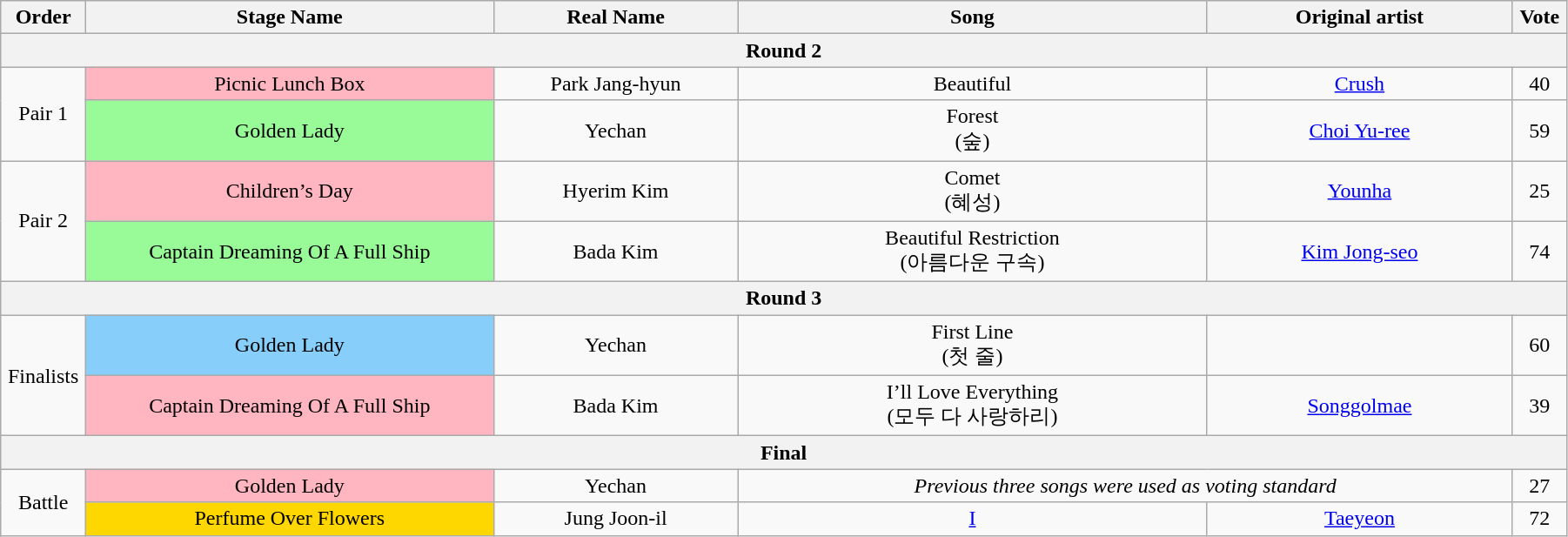<table class="wikitable" style="text-align:center; width:95%;">
<tr>
<th style="width:1%">Order</th>
<th style="width:20%;">Stage Name</th>
<th style="width:12%">Real Name</th>
<th style="width:23%;">Song</th>
<th style="width:15%;">Original artist</th>
<th style="width:1%;">Vote</th>
</tr>
<tr>
<th colspan=6>Round 2</th>
</tr>
<tr>
<td rowspan=2>Pair 1</td>
<td bgcolor="lightpink">Picnic Lunch Box</td>
<td>Park Jang-hyun</td>
<td>Beautiful</td>
<td><a href='#'>Crush</a></td>
<td>40</td>
</tr>
<tr>
<td bgcolor="palegreen">Golden Lady</td>
<td>Yechan</td>
<td>Forest<br>(숲)</td>
<td><a href='#'>Choi Yu-ree</a></td>
<td>59</td>
</tr>
<tr>
<td rowspan=2>Pair 2</td>
<td bgcolor="lightpink">Children’s Day</td>
<td>Hyerim Kim</td>
<td>Comet<br>(혜성)</td>
<td><a href='#'>Younha</a></td>
<td>25</td>
</tr>
<tr>
<td bgcolor="palegreen">Captain Dreaming Of A Full Ship</td>
<td>Bada Kim</td>
<td>Beautiful Restriction<br>(아름다운 구속)</td>
<td><a href='#'>Kim Jong-seo</a></td>
<td>74</td>
</tr>
<tr>
<th colspan=6>Round 3</th>
</tr>
<tr>
<td rowspan=2>Finalists</td>
<td bgcolor="lightskyblue">Golden Lady</td>
<td>Yechan</td>
<td>First Line<br>(첫 줄)</td>
<td></td>
<td>60</td>
</tr>
<tr>
<td bgcolor="lightpink">Captain Dreaming Of A Full Ship</td>
<td>Bada Kim</td>
<td>I’ll Love Everything<br>(모두 다 사랑하리)</td>
<td><a href='#'>Songgolmae</a></td>
<td>39</td>
</tr>
<tr>
<th colspan=6>Final</th>
</tr>
<tr>
<td rowspan=2>Battle</td>
<td bgcolor="lightpink">Golden Lady</td>
<td>Yechan</td>
<td colspan=2><em>Previous three songs were used as voting standard</em></td>
<td>27</td>
</tr>
<tr>
<td bgcolor="gold">Perfume Over Flowers</td>
<td>Jung Joon-il</td>
<td><a href='#'>I</a></td>
<td><a href='#'>Taeyeon</a></td>
<td>72</td>
</tr>
</table>
